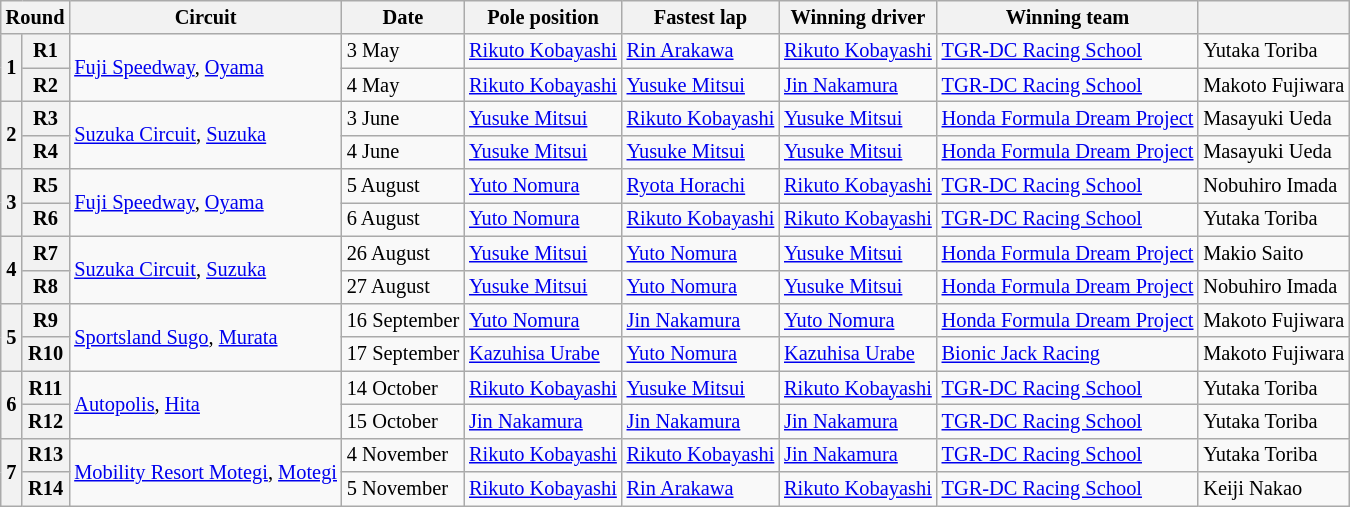<table class="wikitable" style="font-size:85%;">
<tr>
<th colspan=2>Round</th>
<th>Circuit</th>
<th>Date</th>
<th>Pole position</th>
<th>Fastest lap</th>
<th>Winning driver</th>
<th>Winning team</th>
<th></th>
</tr>
<tr>
<th rowspan=2>1</th>
<th>R1</th>
<td rowspan=2><a href='#'>Fuji Speedway</a>, <a href='#'>Oyama</a></td>
<td>3 May</td>
<td><a href='#'>Rikuto Kobayashi</a></td>
<td><a href='#'>Rin Arakawa</a></td>
<td><a href='#'>Rikuto Kobayashi</a></td>
<td><a href='#'>TGR-DC Racing School</a></td>
<td>Yutaka Toriba</td>
</tr>
<tr>
<th>R2</th>
<td>4 May</td>
<td><a href='#'>Rikuto Kobayashi</a></td>
<td><a href='#'>Yusuke Mitsui</a></td>
<td><a href='#'>Jin Nakamura</a></td>
<td><a href='#'>TGR-DC Racing School</a></td>
<td>Makoto Fujiwara</td>
</tr>
<tr>
<th rowspan=2>2</th>
<th>R3</th>
<td rowspan=2><a href='#'>Suzuka Circuit</a>, <a href='#'>Suzuka</a></td>
<td>3 June</td>
<td><a href='#'>Yusuke Mitsui</a></td>
<td><a href='#'>Rikuto Kobayashi</a></td>
<td><a href='#'>Yusuke Mitsui</a></td>
<td><a href='#'>Honda Formula Dream Project</a></td>
<td>Masayuki Ueda</td>
</tr>
<tr>
<th>R4</th>
<td>4 June</td>
<td><a href='#'>Yusuke Mitsui</a></td>
<td><a href='#'>Yusuke Mitsui</a></td>
<td><a href='#'>Yusuke Mitsui</a></td>
<td><a href='#'>Honda Formula Dream Project</a></td>
<td>Masayuki Ueda</td>
</tr>
<tr>
<th rowspan=2>3</th>
<th>R5</th>
<td rowspan=2><a href='#'>Fuji Speedway</a>, <a href='#'>Oyama</a></td>
<td>5 August</td>
<td><a href='#'>Yuto Nomura</a></td>
<td><a href='#'>Ryota Horachi</a></td>
<td><a href='#'>Rikuto Kobayashi</a></td>
<td><a href='#'>TGR-DC Racing School</a></td>
<td>Nobuhiro Imada</td>
</tr>
<tr>
<th>R6</th>
<td>6 August</td>
<td><a href='#'>Yuto Nomura</a></td>
<td><a href='#'>Rikuto Kobayashi</a></td>
<td><a href='#'>Rikuto Kobayashi</a></td>
<td><a href='#'>TGR-DC Racing School</a></td>
<td>Yutaka Toriba</td>
</tr>
<tr>
<th rowspan=2>4</th>
<th>R7</th>
<td rowspan=2><a href='#'>Suzuka Circuit</a>, <a href='#'>Suzuka</a></td>
<td>26 August</td>
<td><a href='#'>Yusuke Mitsui</a></td>
<td><a href='#'>Yuto Nomura</a></td>
<td><a href='#'>Yusuke Mitsui</a></td>
<td><a href='#'>Honda Formula Dream Project</a></td>
<td>Makio Saito</td>
</tr>
<tr>
<th>R8</th>
<td>27 August</td>
<td><a href='#'>Yusuke Mitsui</a></td>
<td><a href='#'>Yuto Nomura</a></td>
<td><a href='#'>Yusuke Mitsui</a></td>
<td><a href='#'>Honda Formula Dream Project</a></td>
<td>Nobuhiro Imada</td>
</tr>
<tr>
<th rowspan=2>5</th>
<th>R9</th>
<td rowspan=2><a href='#'>Sportsland Sugo</a>, <a href='#'>Murata</a></td>
<td>16 September</td>
<td><a href='#'>Yuto Nomura</a></td>
<td><a href='#'>Jin Nakamura</a></td>
<td><a href='#'>Yuto Nomura</a></td>
<td><a href='#'>Honda Formula Dream Project</a></td>
<td>Makoto Fujiwara</td>
</tr>
<tr>
<th>R10</th>
<td>17 September</td>
<td><a href='#'>Kazuhisa Urabe</a></td>
<td><a href='#'>Yuto Nomura</a></td>
<td><a href='#'>Kazuhisa Urabe</a></td>
<td><a href='#'>Bionic Jack Racing</a></td>
<td>Makoto Fujiwara</td>
</tr>
<tr>
<th rowspan=2>6</th>
<th>R11</th>
<td rowspan=2><a href='#'>Autopolis</a>, <a href='#'>Hita</a></td>
<td>14 October</td>
<td><a href='#'>Rikuto Kobayashi</a></td>
<td><a href='#'>Yusuke Mitsui</a></td>
<td><a href='#'>Rikuto Kobayashi</a></td>
<td><a href='#'>TGR-DC Racing School</a></td>
<td>Yutaka Toriba</td>
</tr>
<tr>
<th>R12</th>
<td>15 October</td>
<td><a href='#'>Jin Nakamura</a></td>
<td><a href='#'>Jin Nakamura</a></td>
<td><a href='#'>Jin Nakamura</a></td>
<td><a href='#'>TGR-DC Racing School</a></td>
<td>Yutaka Toriba</td>
</tr>
<tr>
<th rowspan=2>7</th>
<th>R13</th>
<td rowspan=2><a href='#'>Mobility Resort Motegi</a>, <a href='#'>Motegi</a></td>
<td>4 November</td>
<td><a href='#'>Rikuto Kobayashi</a></td>
<td><a href='#'>Rikuto Kobayashi</a></td>
<td><a href='#'>Jin Nakamura</a></td>
<td><a href='#'>TGR-DC Racing School</a></td>
<td>Yutaka Toriba</td>
</tr>
<tr>
<th>R14</th>
<td>5 November</td>
<td><a href='#'>Rikuto Kobayashi</a></td>
<td><a href='#'>Rin Arakawa</a></td>
<td><a href='#'>Rikuto Kobayashi</a></td>
<td><a href='#'>TGR-DC Racing School</a></td>
<td>Keiji Nakao</td>
</tr>
</table>
